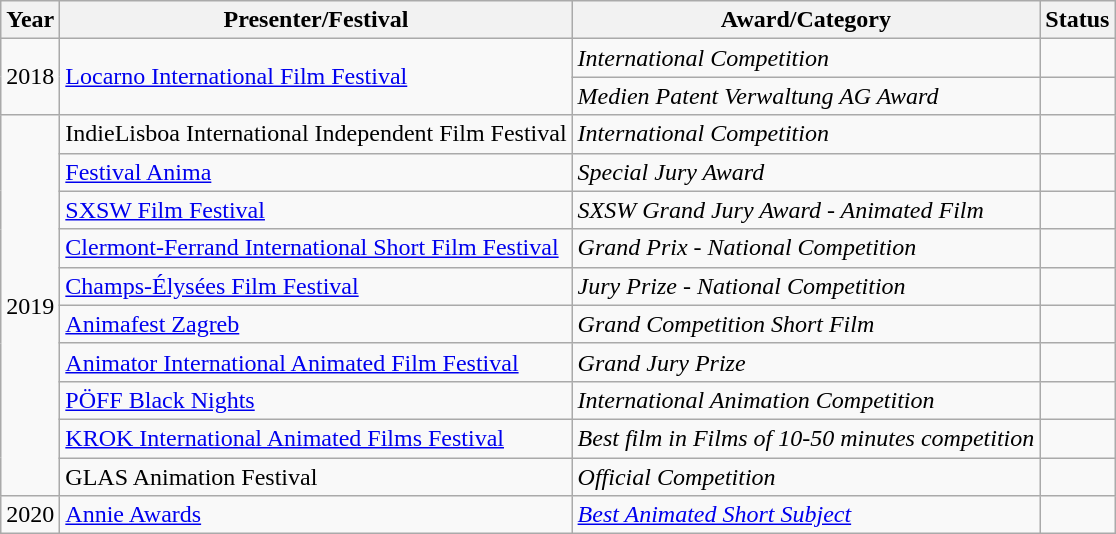<table class="wikitable">
<tr>
<th>Year</th>
<th>Presenter/Festival</th>
<th>Award/Category</th>
<th>Status</th>
</tr>
<tr>
<td rowspan="2">2018</td>
<td colspan="1" rowspan="2"><a href='#'>Locarno International Film Festival</a></td>
<td><em>International Competition</em></td>
<td></td>
</tr>
<tr>
<td><em>Medien Patent Verwaltung AG Award</em></td>
<td></td>
</tr>
<tr>
<td rowspan="10">2019</td>
<td>IndieLisboa International Independent Film Festival</td>
<td><em>International Competition</em></td>
<td></td>
</tr>
<tr>
<td><a href='#'>Festival Anima</a></td>
<td><em>Special Jury Award</em></td>
<td></td>
</tr>
<tr>
<td><a href='#'>SXSW Film Festival</a></td>
<td><em>SXSW Grand Jury Award - Animated Film</em></td>
<td></td>
</tr>
<tr>
<td><a href='#'>Clermont-Ferrand International Short Film Festival</a></td>
<td><em>Grand Prix - National Competition</em></td>
<td></td>
</tr>
<tr>
<td><a href='#'>Champs-Élysées Film Festival</a></td>
<td><em>Jury Prize - National Competition</em></td>
<td></td>
</tr>
<tr>
<td><a href='#'>Animafest Zagreb</a></td>
<td><em>Grand Competition Short Film</em></td>
<td></td>
</tr>
<tr>
<td><a href='#'>Animator International Animated Film Festival</a></td>
<td><em>Grand Jury Prize</em></td>
<td></td>
</tr>
<tr>
<td><a href='#'>PÖFF Black Nights</a></td>
<td><em>International Animation Competition</em></td>
<td></td>
</tr>
<tr>
<td><a href='#'>KROK International Animated Films Festival</a></td>
<td><em>Best film in Films of 10-50 minutes competition</em></td>
<td></td>
</tr>
<tr>
<td>GLAS Animation Festival</td>
<td><em>Official Competition</em></td>
<td></td>
</tr>
<tr>
<td rowspan="2">2020</td>
<td><a href='#'>Annie Awards</a></td>
<td><em><a href='#'>Best Animated Short Subject</a></em></td>
<td></td>
</tr>
</table>
